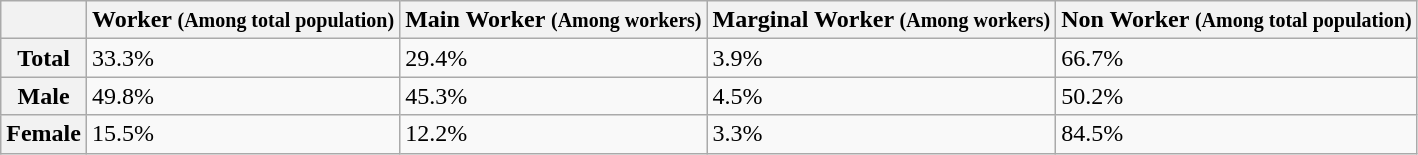<table class="wikitable">
<tr>
<th></th>
<th>Worker <small>(Among total population)</small></th>
<th><strong>Main Worker</strong> <small>(Among workers)</small></th>
<th><strong>Marginal Worker</strong> <small>(Among workers)</small></th>
<th><strong>Non Worker</strong> <small>(Among total population)</small></th>
</tr>
<tr>
<th>Total</th>
<td>33.3%</td>
<td>29.4%</td>
<td>3.9%</td>
<td>66.7%</td>
</tr>
<tr>
<th>Male</th>
<td>49.8%</td>
<td>45.3%</td>
<td>4.5%</td>
<td>50.2%</td>
</tr>
<tr>
<th>Female</th>
<td>15.5%</td>
<td>12.2%</td>
<td>3.3%</td>
<td>84.5%</td>
</tr>
</table>
